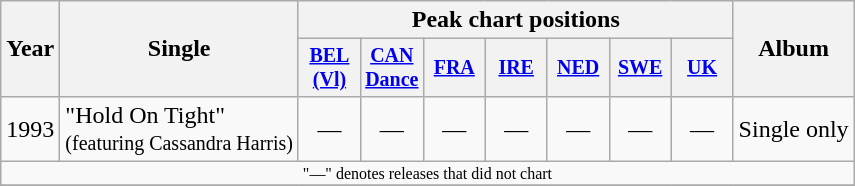<table class="wikitable" style="text-align:center;">
<tr>
<th rowspan="2">Year</th>
<th rowspan="2">Single</th>
<th colspan="7">Peak chart positions</th>
<th rowspan="2">Album</th>
</tr>
<tr style="font-size:smaller;">
<th width="35"><a href='#'>BEL<br>(Vl)</a></th>
<th width="35"><a href='#'>CAN<br>Dance</a></th>
<th width="35"><a href='#'>FRA</a></th>
<th width="35"><a href='#'>IRE</a></th>
<th width="35"><a href='#'>NED</a></th>
<th width="35"><a href='#'>SWE</a></th>
<th width="35"><a href='#'>UK</a></th>
</tr>
<tr>
<td>1993</td>
<td align="left">"Hold On Tight"<br><small>(featuring Cassandra Harris)</small></td>
<td>—</td>
<td>—</td>
<td>—</td>
<td>—</td>
<td>—</td>
<td>—</td>
<td>—</td>
<td align="left">Single only</td>
</tr>
<tr>
<td colspan="15" style="font-size:8pt">"—" denotes releases that did not chart</td>
</tr>
<tr>
</tr>
</table>
